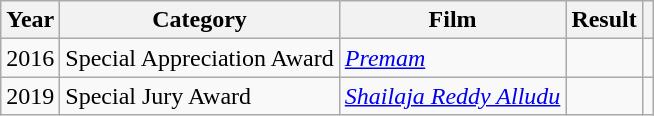<table class="wikitable">
<tr>
<th>Year</th>
<th>Category</th>
<th>Film</th>
<th>Result</th>
<th></th>
</tr>
<tr>
<td>2016</td>
<td>Special Appreciation Award</td>
<td><em><a href='#'>Premam</a></em></td>
<td></td>
<td></td>
</tr>
<tr>
<td>2019</td>
<td>Special Jury Award</td>
<td><em><a href='#'>Shailaja Reddy Alludu</a></em></td>
<td></td>
<td></td>
</tr>
</table>
